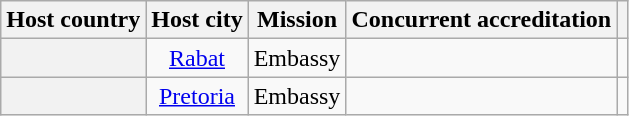<table class="wikitable plainrowheaders" style="text-align:center;">
<tr>
<th scope="col">Host country</th>
<th scope="col">Host city</th>
<th scope="col">Mission</th>
<th scope="col">Concurrent accreditation</th>
<th scope="col"></th>
</tr>
<tr>
<th scope="row"></th>
<td><a href='#'>Rabat</a></td>
<td>Embassy</td>
<td></td>
<td></td>
</tr>
<tr>
<th scope="row"></th>
<td><a href='#'>Pretoria</a></td>
<td>Embassy</td>
<td></td>
<td></td>
</tr>
</table>
